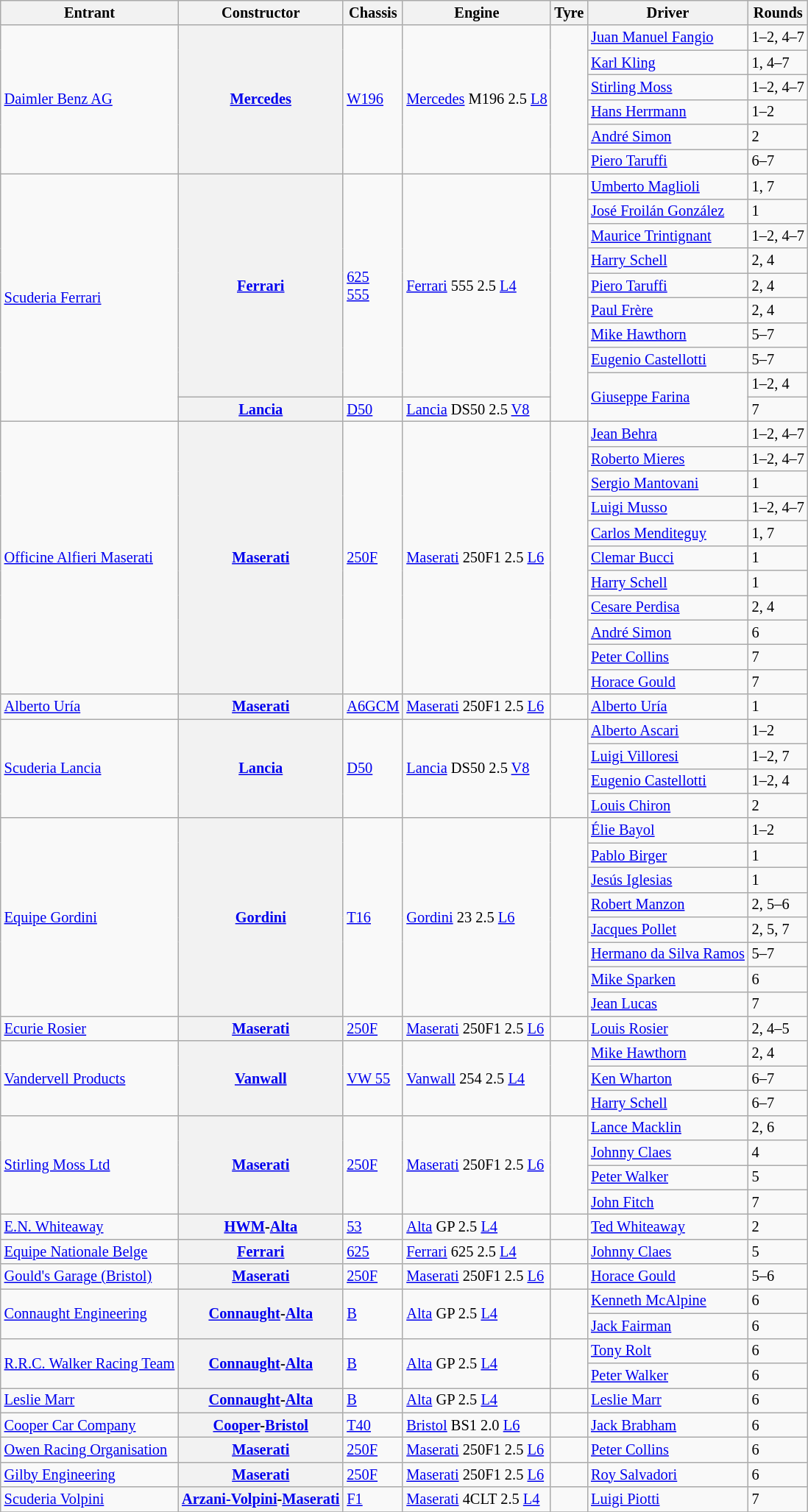<table class="wikitable sortable" style="font-size: 85%">
<tr>
<th>Entrant</th>
<th>Constructor</th>
<th>Chassis</th>
<th>Engine</th>
<th>Tyre</th>
<th>Driver</th>
<th>Rounds</th>
</tr>
<tr>
<td rowspan=6> <a href='#'>Daimler Benz AG</a></td>
<th rowspan=6><a href='#'>Mercedes</a></th>
<td rowspan=6><a href='#'>W196</a></td>
<td rowspan=6><a href='#'>Mercedes</a> M196 2.5 <a href='#'>L8</a></td>
<td rowspan=6></td>
<td> <a href='#'>Juan Manuel Fangio</a></td>
<td>1–2, 4–7</td>
</tr>
<tr>
<td> <a href='#'>Karl Kling</a></td>
<td>1, 4–7</td>
</tr>
<tr>
<td> <a href='#'>Stirling Moss</a></td>
<td>1–2, 4–7</td>
</tr>
<tr>
<td> <a href='#'>Hans Herrmann</a></td>
<td>1–2</td>
</tr>
<tr>
<td> <a href='#'>André Simon</a></td>
<td>2</td>
</tr>
<tr>
<td> <a href='#'>Piero Taruffi</a></td>
<td>6–7</td>
</tr>
<tr>
<td rowspan=10> <a href='#'>Scuderia Ferrari</a></td>
<th rowspan=9><a href='#'>Ferrari</a></th>
<td rowspan=9><a href='#'>625</a><br><a href='#'>555</a></td>
<td rowspan=9><a href='#'>Ferrari</a> 555 2.5 <a href='#'>L4</a></td>
<td rowspan=10></td>
<td> <a href='#'>Umberto Maglioli</a></td>
<td>1, 7</td>
</tr>
<tr>
<td> <a href='#'>José Froilán González</a></td>
<td>1</td>
</tr>
<tr>
<td> <a href='#'>Maurice Trintignant</a></td>
<td>1–2, 4–7</td>
</tr>
<tr>
<td> <a href='#'>Harry Schell</a></td>
<td>2, 4</td>
</tr>
<tr>
<td> <a href='#'>Piero Taruffi</a></td>
<td>2, 4</td>
</tr>
<tr>
<td> <a href='#'>Paul Frère</a></td>
<td>2, 4</td>
</tr>
<tr>
<td> <a href='#'>Mike Hawthorn</a></td>
<td>5–7</td>
</tr>
<tr>
<td> <a href='#'>Eugenio Castellotti</a></td>
<td>5–7</td>
</tr>
<tr>
<td rowspan=2> <a href='#'>Giuseppe Farina</a></td>
<td>1–2, 4</td>
</tr>
<tr>
<th><a href='#'>Lancia</a></th>
<td><a href='#'>D50</a></td>
<td><a href='#'>Lancia</a> DS50 2.5 <a href='#'>V8</a></td>
<td>7</td>
</tr>
<tr>
<td rowspan=11> <a href='#'>Officine Alfieri Maserati</a></td>
<th rowspan=11><a href='#'>Maserati</a></th>
<td rowspan=11><a href='#'>250F</a></td>
<td rowspan=11><a href='#'>Maserati</a> 250F1 2.5 <a href='#'>L6</a></td>
<td rowspan=11></td>
<td> <a href='#'>Jean Behra</a></td>
<td>1–2, 4–7</td>
</tr>
<tr>
<td> <a href='#'>Roberto Mieres</a></td>
<td>1–2, 4–7</td>
</tr>
<tr>
<td> <a href='#'>Sergio Mantovani</a></td>
<td>1</td>
</tr>
<tr>
<td> <a href='#'>Luigi Musso</a></td>
<td>1–2, 4–7</td>
</tr>
<tr>
<td> <a href='#'>Carlos Menditeguy</a></td>
<td>1, 7</td>
</tr>
<tr>
<td> <a href='#'>Clemar Bucci</a></td>
<td>1</td>
</tr>
<tr>
<td> <a href='#'>Harry Schell</a></td>
<td>1</td>
</tr>
<tr>
<td> <a href='#'>Cesare Perdisa</a></td>
<td>2, 4</td>
</tr>
<tr>
<td> <a href='#'>André Simon</a></td>
<td>6</td>
</tr>
<tr>
<td> <a href='#'>Peter Collins</a></td>
<td>7</td>
</tr>
<tr>
<td> <a href='#'>Horace Gould</a></td>
<td>7</td>
</tr>
<tr>
<td> <a href='#'>Alberto Uría</a></td>
<th><a href='#'>Maserati</a></th>
<td><a href='#'>A6GCM</a></td>
<td><a href='#'>Maserati</a> 250F1 2.5 <a href='#'>L6</a></td>
<td></td>
<td> <a href='#'>Alberto Uría</a></td>
<td>1</td>
</tr>
<tr>
<td rowspan=4> <a href='#'>Scuderia Lancia</a></td>
<th rowspan=4><a href='#'>Lancia</a></th>
<td rowspan=4><a href='#'>D50</a></td>
<td rowspan=4><a href='#'>Lancia</a> DS50 2.5 <a href='#'>V8</a></td>
<td rowspan=4></td>
<td> <a href='#'>Alberto Ascari</a></td>
<td>1–2</td>
</tr>
<tr>
<td> <a href='#'>Luigi Villoresi</a></td>
<td>1–2, 7</td>
</tr>
<tr>
<td> <a href='#'>Eugenio Castellotti</a></td>
<td>1–2, 4</td>
</tr>
<tr>
<td> <a href='#'>Louis Chiron</a></td>
<td>2</td>
</tr>
<tr>
<td rowspan=8> <a href='#'>Equipe Gordini</a></td>
<th rowspan=8><a href='#'>Gordini</a></th>
<td rowspan=8><a href='#'>T16</a></td>
<td rowspan=8><a href='#'>Gordini</a> 23 2.5 <a href='#'>L6</a></td>
<td rowspan=8></td>
<td> <a href='#'>Élie Bayol</a></td>
<td>1–2</td>
</tr>
<tr>
<td> <a href='#'>Pablo Birger</a></td>
<td>1</td>
</tr>
<tr>
<td> <a href='#'>Jesús Iglesias</a></td>
<td>1</td>
</tr>
<tr>
<td> <a href='#'>Robert Manzon</a></td>
<td>2, 5–6</td>
</tr>
<tr>
<td> <a href='#'>Jacques Pollet</a></td>
<td>2, 5, 7</td>
</tr>
<tr>
<td> <a href='#'>Hermano da Silva Ramos</a></td>
<td>5–7</td>
</tr>
<tr>
<td> <a href='#'>Mike Sparken</a></td>
<td>6</td>
</tr>
<tr>
<td> <a href='#'>Jean Lucas</a></td>
<td>7</td>
</tr>
<tr>
<td> <a href='#'>Ecurie Rosier</a></td>
<th><a href='#'>Maserati</a></th>
<td><a href='#'>250F</a></td>
<td><a href='#'>Maserati</a> 250F1 2.5 <a href='#'>L6</a></td>
<td></td>
<td> <a href='#'>Louis Rosier</a></td>
<td>2, 4–5</td>
</tr>
<tr>
<td rowspan=3> <a href='#'>Vandervell Products</a></td>
<th rowspan=3><a href='#'>Vanwall</a></th>
<td rowspan=3><a href='#'>VW 55</a></td>
<td rowspan=3><a href='#'>Vanwall</a> 254 2.5 <a href='#'>L4</a></td>
<td rowspan=3></td>
<td> <a href='#'>Mike Hawthorn</a></td>
<td>2, 4</td>
</tr>
<tr>
<td> <a href='#'>Ken Wharton</a></td>
<td>6–7</td>
</tr>
<tr>
<td> <a href='#'>Harry Schell</a></td>
<td>6–7</td>
</tr>
<tr>
<td rowspan=4> <a href='#'>Stirling Moss Ltd</a></td>
<th rowspan=4><a href='#'>Maserati</a></th>
<td rowspan=4><a href='#'>250F</a></td>
<td rowspan=4><a href='#'>Maserati</a> 250F1 2.5 <a href='#'>L6</a></td>
<td rowspan=4></td>
<td> <a href='#'>Lance Macklin</a></td>
<td>2, 6</td>
</tr>
<tr>
<td> <a href='#'>Johnny Claes</a></td>
<td>4</td>
</tr>
<tr>
<td> <a href='#'>Peter Walker</a></td>
<td>5</td>
</tr>
<tr>
<td> <a href='#'>John Fitch</a></td>
<td>7</td>
</tr>
<tr>
<td> <a href='#'>E.N. Whiteaway</a></td>
<th><a href='#'>HWM</a>-<a href='#'>Alta</a></th>
<td><a href='#'>53</a></td>
<td><a href='#'>Alta</a> GP 2.5 <a href='#'>L4</a></td>
<td></td>
<td> <a href='#'>Ted Whiteaway</a></td>
<td>2</td>
</tr>
<tr>
<td> <a href='#'>Equipe Nationale Belge</a></td>
<th><a href='#'>Ferrari</a></th>
<td><a href='#'>625</a></td>
<td><a href='#'>Ferrari</a> 625 2.5 <a href='#'>L4</a></td>
<td></td>
<td> <a href='#'>Johnny Claes</a></td>
<td>5</td>
</tr>
<tr>
<td> <a href='#'>Gould's Garage (Bristol)</a></td>
<th><a href='#'>Maserati</a></th>
<td><a href='#'>250F</a></td>
<td><a href='#'>Maserati</a> 250F1 2.5 <a href='#'>L6</a></td>
<td></td>
<td> <a href='#'>Horace Gould</a></td>
<td>5–6</td>
</tr>
<tr>
<td rowspan=2> <a href='#'>Connaught Engineering</a></td>
<th rowspan=2><a href='#'>Connaught</a>-<a href='#'>Alta</a></th>
<td rowspan=2><a href='#'>B</a></td>
<td rowspan=2><a href='#'>Alta</a> GP 2.5 <a href='#'>L4</a></td>
<td rowspan=2></td>
<td> <a href='#'>Kenneth McAlpine</a></td>
<td>6</td>
</tr>
<tr>
<td> <a href='#'>Jack Fairman</a></td>
<td>6</td>
</tr>
<tr>
<td rowspan=2> <a href='#'>R.R.C. Walker Racing Team</a></td>
<th rowspan=2><a href='#'>Connaught</a>-<a href='#'>Alta</a></th>
<td rowspan=2><a href='#'>B</a></td>
<td rowspan=2><a href='#'>Alta</a> GP 2.5 <a href='#'>L4</a></td>
<td rowspan=2></td>
<td> <a href='#'>Tony Rolt</a></td>
<td>6</td>
</tr>
<tr>
<td> <a href='#'>Peter Walker</a></td>
<td>6</td>
</tr>
<tr>
<td> <a href='#'>Leslie Marr</a></td>
<th><a href='#'>Connaught</a>-<a href='#'>Alta</a></th>
<td><a href='#'>B</a></td>
<td><a href='#'>Alta</a> GP 2.5 <a href='#'>L4</a></td>
<td></td>
<td> <a href='#'>Leslie Marr</a></td>
<td>6</td>
</tr>
<tr>
<td> <a href='#'>Cooper Car Company</a></td>
<th><a href='#'>Cooper</a>-<a href='#'>Bristol</a></th>
<td><a href='#'>T40</a></td>
<td><a href='#'>Bristol</a> BS1 2.0 <a href='#'>L6</a></td>
<td></td>
<td> <a href='#'>Jack Brabham</a></td>
<td>6</td>
</tr>
<tr>
<td> <a href='#'>Owen Racing Organisation</a></td>
<th><a href='#'>Maserati</a></th>
<td><a href='#'>250F</a></td>
<td><a href='#'>Maserati</a> 250F1 2.5 <a href='#'>L6</a></td>
<td></td>
<td> <a href='#'>Peter Collins</a></td>
<td>6</td>
</tr>
<tr>
<td> <a href='#'>Gilby Engineering</a></td>
<th><a href='#'>Maserati</a></th>
<td><a href='#'>250F</a></td>
<td><a href='#'>Maserati</a> 250F1 2.5 <a href='#'>L6</a></td>
<td></td>
<td> <a href='#'>Roy Salvadori</a></td>
<td>6</td>
</tr>
<tr>
<td> <a href='#'>Scuderia Volpini</a></td>
<th><a href='#'>Arzani-Volpini</a>-<a href='#'>Maserati</a></th>
<td><a href='#'>F1</a></td>
<td><a href='#'>Maserati</a> 4CLT 2.5 <a href='#'>L4</a></td>
<td></td>
<td> <a href='#'>Luigi Piotti</a></td>
<td>7</td>
</tr>
<tr>
</tr>
</table>
